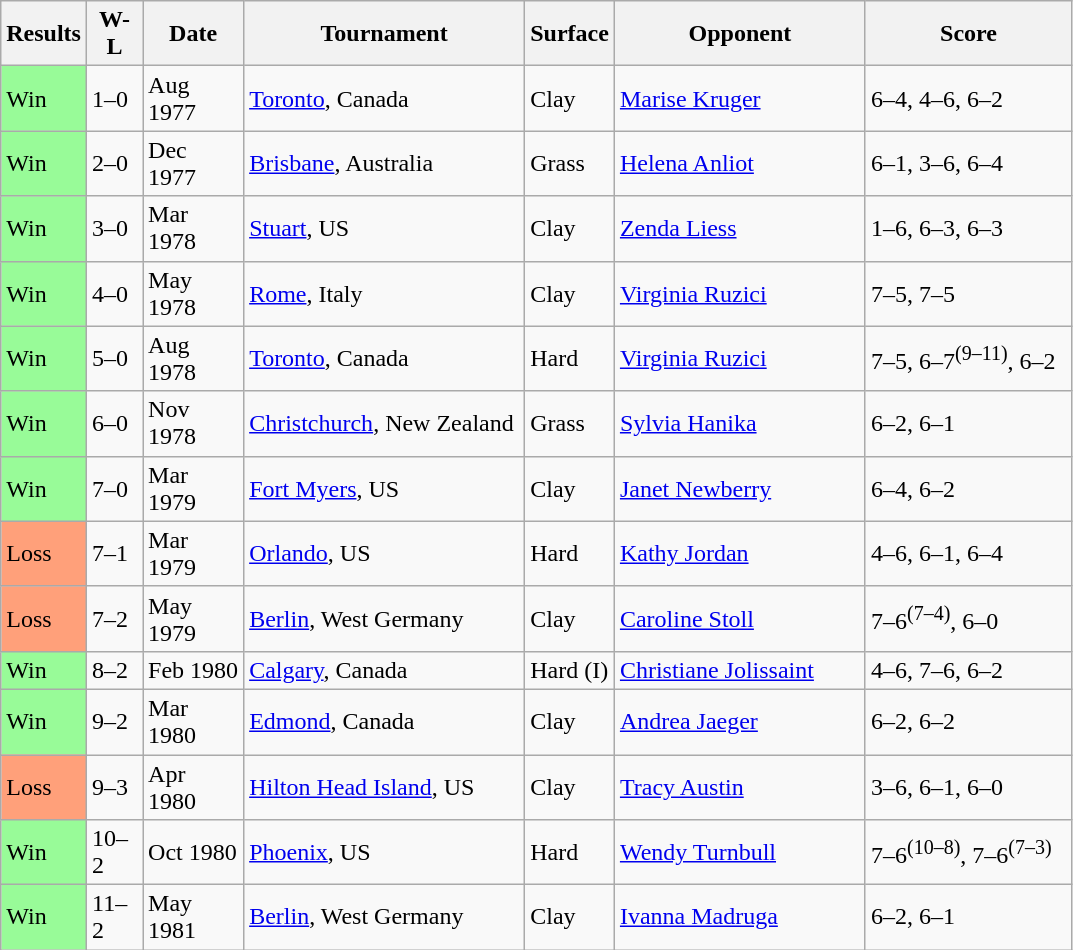<table class="sortable wikitable">
<tr>
<th>Results</th>
<th style="width:30px">W-L</th>
<th style="width:60px">Date</th>
<th style="width:180px">Tournament</th>
<th style="width:50px">Surface</th>
<th style="width:160px">Opponent</th>
<th style="width:130px" class="unsortable">Score</th>
</tr>
<tr>
<td style="background:#98fb98;">Win</td>
<td>1–0</td>
<td>Aug 1977</td>
<td><a href='#'>Toronto</a>, Canada</td>
<td>Clay</td>
<td> <a href='#'>Marise Kruger</a></td>
<td>6–4, 4–6, 6–2</td>
</tr>
<tr>
<td style="background:#98fb98;">Win</td>
<td>2–0</td>
<td>Dec 1977</td>
<td><a href='#'>Brisbane</a>, Australia</td>
<td>Grass</td>
<td> <a href='#'>Helena Anliot</a></td>
<td>6–1, 3–6, 6–4</td>
</tr>
<tr>
<td style="background:#98fb98;">Win</td>
<td>3–0</td>
<td>Mar 1978</td>
<td><a href='#'>Stuart</a>, US</td>
<td>Clay</td>
<td> <a href='#'>Zenda Liess</a></td>
<td>1–6, 6–3, 6–3</td>
</tr>
<tr>
<td style="background:#98fb98;">Win</td>
<td>4–0</td>
<td>May 1978</td>
<td><a href='#'>Rome</a>, Italy</td>
<td>Clay</td>
<td> <a href='#'>Virginia Ruzici</a></td>
<td>7–5, 7–5</td>
</tr>
<tr>
<td style="background:#98fb98;">Win</td>
<td>5–0</td>
<td>Aug 1978</td>
<td><a href='#'>Toronto</a>, Canada</td>
<td>Hard</td>
<td> <a href='#'>Virginia Ruzici</a></td>
<td>7–5, 6–7<sup>(9–11)</sup>, 6–2</td>
</tr>
<tr>
<td style="background:#98fb98;">Win</td>
<td>6–0</td>
<td>Nov 1978</td>
<td><a href='#'>Christchurch</a>, New Zealand</td>
<td>Grass</td>
<td> <a href='#'>Sylvia Hanika</a></td>
<td>6–2, 6–1</td>
</tr>
<tr>
<td style="background:#98fb98;">Win</td>
<td>7–0</td>
<td>Mar 1979</td>
<td><a href='#'>Fort Myers</a>, US</td>
<td>Clay</td>
<td> <a href='#'>Janet Newberry</a></td>
<td>6–4, 6–2</td>
</tr>
<tr>
<td style="background:#ffa07a;">Loss</td>
<td>7–1</td>
<td>Mar 1979</td>
<td><a href='#'>Orlando</a>, US</td>
<td>Hard</td>
<td> <a href='#'>Kathy Jordan</a></td>
<td>4–6, 6–1, 6–4</td>
</tr>
<tr>
<td style="background:#ffa07a;">Loss</td>
<td>7–2</td>
<td>May 1979</td>
<td><a href='#'>Berlin</a>, West Germany</td>
<td>Clay</td>
<td> <a href='#'>Caroline Stoll</a></td>
<td>7–6<sup>(7–4)</sup>, 6–0</td>
</tr>
<tr>
<td style="background:#98fb98;">Win</td>
<td>8–2</td>
<td>Feb 1980</td>
<td><a href='#'>Calgary</a>, Canada</td>
<td>Hard (I)</td>
<td> <a href='#'>Christiane Jolissaint</a></td>
<td>4–6, 7–6, 6–2</td>
</tr>
<tr>
<td style="background:#98fb98;">Win</td>
<td>9–2</td>
<td>Mar 1980</td>
<td><a href='#'>Edmond</a>, Canada</td>
<td>Clay</td>
<td> <a href='#'>Andrea Jaeger</a></td>
<td>6–2, 6–2</td>
</tr>
<tr>
<td style="background:#ffa07a;">Loss</td>
<td>9–3</td>
<td>Apr 1980</td>
<td><a href='#'>Hilton Head Island</a>, US</td>
<td>Clay</td>
<td> <a href='#'>Tracy Austin</a></td>
<td>3–6, 6–1, 6–0</td>
</tr>
<tr>
<td style="background:#98fb98;">Win</td>
<td>10–2</td>
<td>Oct 1980</td>
<td><a href='#'>Phoenix</a>, US</td>
<td>Hard</td>
<td> <a href='#'>Wendy Turnbull</a></td>
<td>7–6<sup>(10–8)</sup>, 7–6<sup>(7–3)</sup></td>
</tr>
<tr>
<td style="background:#98fb98;">Win</td>
<td>11–2</td>
<td>May 1981</td>
<td><a href='#'>Berlin</a>, West Germany</td>
<td>Clay</td>
<td> <a href='#'>Ivanna Madruga</a></td>
<td>6–2, 6–1</td>
</tr>
</table>
